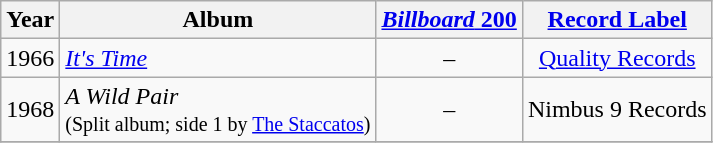<table class="wikitable" style=text-align:center;>
<tr>
<th>Year</th>
<th>Album</th>
<th><a href='#'><em>Billboard</em> 200</a></th>
<th><a href='#'>Record Label</a></th>
</tr>
<tr>
<td rowspan="1">1966</td>
<td align=left><em><a href='#'>It's Time</a></em></td>
<td>–</td>
<td rowspan="1"><a href='#'>Quality Records</a></td>
</tr>
<tr>
<td rowspan="1">1968</td>
<td align=left><em>A Wild Pair</em><br><small>(Split album; side 1 by <a href='#'>The Staccatos</a>)</small></td>
<td>–</td>
<td rowspan="1">Nimbus 9 Records</td>
</tr>
<tr>
</tr>
</table>
